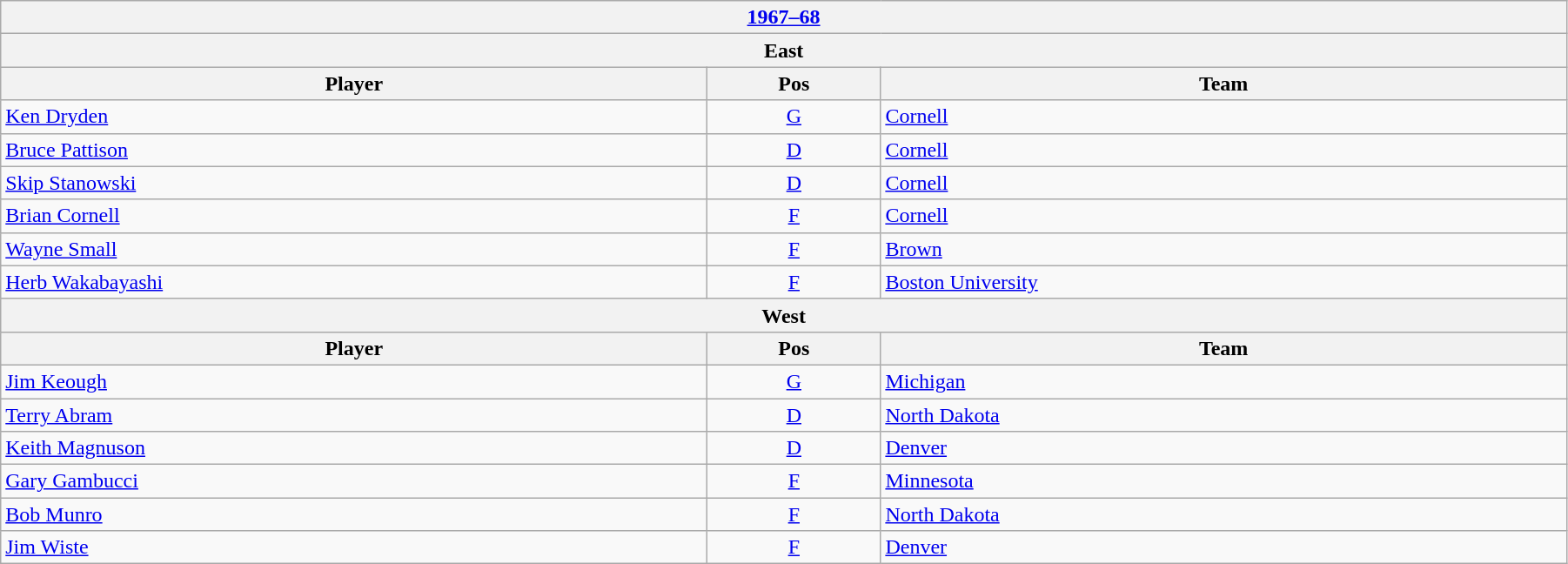<table class="wikitable" width=95%>
<tr>
<th colspan=3><a href='#'>1967–68</a></th>
</tr>
<tr>
<th colspan=3><strong>East</strong></th>
</tr>
<tr>
<th>Player</th>
<th>Pos</th>
<th>Team</th>
</tr>
<tr>
<td><a href='#'>Ken Dryden</a></td>
<td style="text-align:center;"><a href='#'>G</a></td>
<td><a href='#'>Cornell</a></td>
</tr>
<tr>
<td><a href='#'>Bruce Pattison</a></td>
<td style="text-align:center;"><a href='#'>D</a></td>
<td><a href='#'>Cornell</a></td>
</tr>
<tr>
<td><a href='#'>Skip Stanowski</a></td>
<td style="text-align:center;"><a href='#'>D</a></td>
<td><a href='#'>Cornell</a></td>
</tr>
<tr>
<td><a href='#'>Brian Cornell</a></td>
<td style="text-align:center;"><a href='#'>F</a></td>
<td><a href='#'>Cornell</a></td>
</tr>
<tr>
<td><a href='#'>Wayne Small</a></td>
<td style="text-align:center;"><a href='#'>F</a></td>
<td><a href='#'>Brown</a></td>
</tr>
<tr>
<td><a href='#'>Herb Wakabayashi</a></td>
<td style="text-align:center;"><a href='#'>F</a></td>
<td><a href='#'>Boston University</a></td>
</tr>
<tr>
<th colspan=3><strong>West</strong></th>
</tr>
<tr>
<th>Player</th>
<th>Pos</th>
<th>Team</th>
</tr>
<tr>
<td><a href='#'>Jim Keough</a></td>
<td style="text-align:center;"><a href='#'>G</a></td>
<td><a href='#'>Michigan</a></td>
</tr>
<tr>
<td><a href='#'>Terry Abram</a></td>
<td style="text-align:center;"><a href='#'>D</a></td>
<td><a href='#'>North Dakota</a></td>
</tr>
<tr>
<td><a href='#'>Keith Magnuson</a></td>
<td style="text-align:center;"><a href='#'>D</a></td>
<td><a href='#'>Denver</a></td>
</tr>
<tr>
<td><a href='#'>Gary Gambucci</a></td>
<td style="text-align:center;"><a href='#'>F</a></td>
<td><a href='#'>Minnesota</a></td>
</tr>
<tr>
<td><a href='#'>Bob Munro</a></td>
<td style="text-align:center;"><a href='#'>F</a></td>
<td><a href='#'>North Dakota</a></td>
</tr>
<tr>
<td><a href='#'>Jim Wiste</a></td>
<td style="text-align:center;"><a href='#'>F</a></td>
<td><a href='#'>Denver</a></td>
</tr>
</table>
